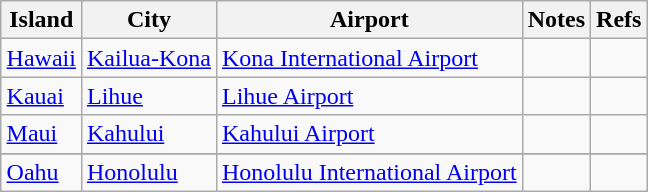<table class="wikitable sortable" style="margin-left:auto; margin-right:auto">
<tr>
<th>Island</th>
<th>City</th>
<th>Airport</th>
<th>Notes</th>
<th class="unsortable">Refs</th>
</tr>
<tr>
<td><a href='#'>Hawaii</a></td>
<td><a href='#'>Kailua-Kona</a></td>
<td><a href='#'>Kona International Airport</a></td>
<td></td>
<td align="center"></td>
</tr>
<tr>
<td><a href='#'>Kauai</a></td>
<td><a href='#'>Lihue</a></td>
<td><a href='#'>Lihue Airport</a></td>
<td></td>
<td></td>
</tr>
<tr>
<td><a href='#'>Maui</a></td>
<td><a href='#'>Kahului</a></td>
<td><a href='#'>Kahului Airport</a></td>
<td></td>
<td align="center"></td>
</tr>
<tr>
</tr>
<tr>
<td><a href='#'>Oahu</a></td>
<td><a href='#'>Honolulu</a></td>
<td><a href='#'>Honolulu International Airport</a></td>
<td></td>
<td></td>
</tr>
</table>
